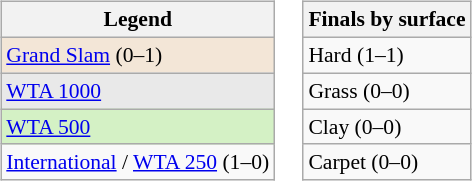<table>
<tr>
<td><br><table class="wikitable" style="font-size:90%">
<tr>
<th>Legend</th>
</tr>
<tr>
<td bgcolor="f3e6d7"><a href='#'>Grand Slam</a> (0–1)</td>
</tr>
<tr>
<td bgcolor="#e9e9e9"><a href='#'>WTA 1000</a></td>
</tr>
<tr>
<td bgcolor="#d4f1c5"><a href='#'>WTA 500</a></td>
</tr>
<tr>
<td><a href='#'>International</a> / <a href='#'>WTA 250</a> (1–0)</td>
</tr>
</table>
</td>
<td><br><table class="wikitable" style="font-size:90%">
<tr>
<th>Finals by surface</th>
</tr>
<tr>
<td>Hard (1–1)</td>
</tr>
<tr>
<td>Grass (0–0)</td>
</tr>
<tr>
<td>Clay (0–0)</td>
</tr>
<tr>
<td>Carpet (0–0)</td>
</tr>
</table>
</td>
</tr>
</table>
